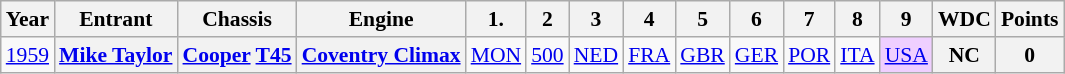<table class="wikitable" style="text-align:center; font-size:90%">
<tr>
<th>Year</th>
<th>Entrant</th>
<th>Chassis</th>
<th>Engine</th>
<th>1.</th>
<th>2</th>
<th>3</th>
<th>4</th>
<th>5</th>
<th>6</th>
<th>7</th>
<th>8</th>
<th>9</th>
<th>WDC</th>
<th>Points</th>
</tr>
<tr>
<td><a href='#'>1959</a></td>
<th><a href='#'>Mike Taylor</a></th>
<th><a href='#'>Cooper</a> <a href='#'>T45</a></th>
<th><a href='#'>Coventry Climax</a></th>
<td><a href='#'>MON</a></td>
<td><a href='#'>500</a></td>
<td><a href='#'>NED</a></td>
<td><a href='#'>FRA</a></td>
<td><a href='#'>GBR</a></td>
<td><a href='#'>GER</a></td>
<td><a href='#'>POR</a></td>
<td><a href='#'>ITA</a></td>
<td style="background:#EFCFFF;"><a href='#'>USA</a><br></td>
<th>NC</th>
<th>0</th>
</tr>
</table>
